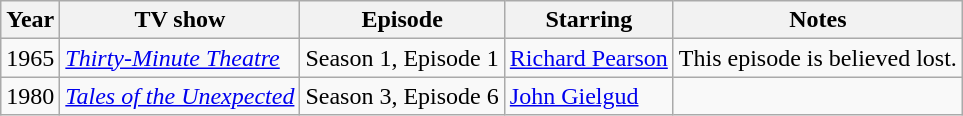<table class="wikitable">
<tr>
<th>Year</th>
<th>TV show</th>
<th>Episode</th>
<th>Starring</th>
<th>Notes</th>
</tr>
<tr>
<td>1965</td>
<td><em><a href='#'>Thirty-Minute Theatre</a></em></td>
<td>Season 1, Episode 1</td>
<td><a href='#'>Richard Pearson</a></td>
<td>This episode is believed lost.</td>
</tr>
<tr>
<td>1980</td>
<td><em><a href='#'>Tales of the Unexpected</a></em></td>
<td>Season 3, Episode 6</td>
<td><a href='#'>John Gielgud</a></td>
<td></td>
</tr>
</table>
